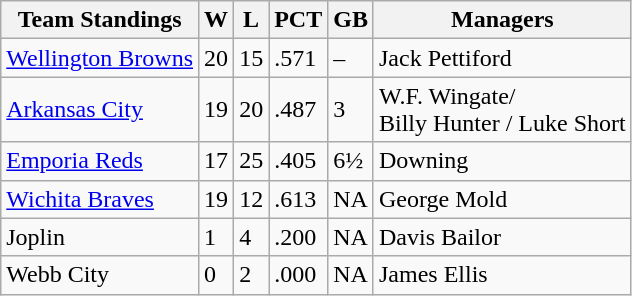<table class="wikitable">
<tr align=center>
<th>Team Standings</th>
<th>W</th>
<th>L</th>
<th>PCT</th>
<th>GB</th>
<th>Managers</th>
</tr>
<tr>
<td><a href='#'>Wellington Browns</a></td>
<td>20</td>
<td>15</td>
<td>.571</td>
<td>–</td>
<td>Jack Pettiford</td>
</tr>
<tr>
<td><a href='#'>Arkansas City</a></td>
<td>19</td>
<td>20</td>
<td>.487</td>
<td>3</td>
<td>W.F. Wingate/<br>Billy Hunter / Luke Short</td>
</tr>
<tr>
<td><a href='#'>Emporia Reds</a></td>
<td>17</td>
<td>25</td>
<td>.405</td>
<td>6½</td>
<td>Downing</td>
</tr>
<tr>
<td><a href='#'>Wichita Braves</a></td>
<td>19</td>
<td>12</td>
<td>.613</td>
<td>NA</td>
<td>George Mold</td>
</tr>
<tr>
<td>Joplin</td>
<td>1</td>
<td>4</td>
<td>.200</td>
<td>NA</td>
<td>Davis Bailor</td>
</tr>
<tr>
<td>Webb City</td>
<td>0</td>
<td>2</td>
<td>.000</td>
<td>NA</td>
<td>James Ellis</td>
</tr>
</table>
